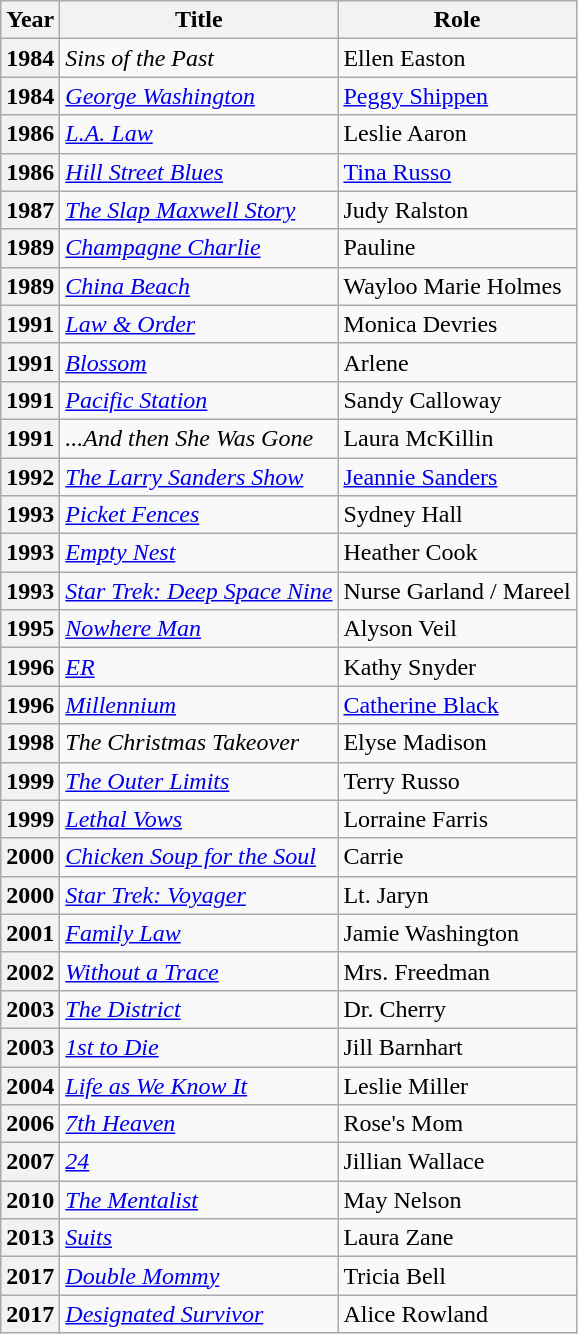<table class="wikitable sortable">
<tr>
<th scope="col">Year</th>
<th scope="col">Title</th>
<th scope="col">Role</th>
</tr>
<tr>
<th scope="row">1984</th>
<td><em>Sins of the Past</em></td>
<td>Ellen Easton</td>
</tr>
<tr>
<th scope="row">1984</th>
<td><em><a href='#'>George Washington</a></em></td>
<td><a href='#'>Peggy Shippen</a></td>
</tr>
<tr>
<th scope="row">1986</th>
<td><em><a href='#'>L.A. Law</a></em></td>
<td>Leslie Aaron</td>
</tr>
<tr>
<th scope="row">1986</th>
<td><em><a href='#'>Hill Street Blues</a></em></td>
<td><a href='#'>Tina Russo</a></td>
</tr>
<tr>
<th scope="row">1987</th>
<td><em><a href='#'>The Slap Maxwell Story</a></em></td>
<td>Judy Ralston</td>
</tr>
<tr>
<th scope="row">1989</th>
<td><em><a href='#'>Champagne Charlie</a></em></td>
<td>Pauline</td>
</tr>
<tr>
<th scope="row">1989</th>
<td><em><a href='#'>China Beach</a></em></td>
<td>Wayloo Marie Holmes</td>
</tr>
<tr>
<th scope="row">1991</th>
<td><em><a href='#'>Law & Order</a></em></td>
<td>Monica Devries</td>
</tr>
<tr>
<th scope="row">1991</th>
<td><em><a href='#'>Blossom</a></em></td>
<td>Arlene</td>
</tr>
<tr>
<th scope="row">1991</th>
<td><em><a href='#'>Pacific Station</a></em></td>
<td>Sandy Calloway</td>
</tr>
<tr>
<th scope="row">1991</th>
<td><em>...And then She Was Gone</em></td>
<td>Laura McKillin</td>
</tr>
<tr>
<th scope="row">1992</th>
<td><em><a href='#'>The Larry Sanders Show</a></em></td>
<td><a href='#'>Jeannie Sanders</a></td>
</tr>
<tr>
<th scope="row">1993</th>
<td><em><a href='#'>Picket Fences</a></em></td>
<td>Sydney Hall</td>
</tr>
<tr>
<th scope="row">1993</th>
<td><em><a href='#'>Empty Nest</a></em></td>
<td>Heather Cook</td>
</tr>
<tr>
<th scope="row">1993</th>
<td><em><a href='#'>Star Trek: Deep Space Nine</a></em></td>
<td>Nurse Garland / Mareel</td>
</tr>
<tr>
<th scope="row">1995</th>
<td><em><a href='#'>Nowhere Man</a></em></td>
<td>Alyson Veil</td>
</tr>
<tr>
<th scope="row">1996</th>
<td><em><a href='#'>ER</a></em></td>
<td>Kathy Snyder</td>
</tr>
<tr>
<th scope="row">1996</th>
<td><em><a href='#'>Millennium</a></em></td>
<td><a href='#'>Catherine Black</a></td>
</tr>
<tr>
<th scope="row">1998</th>
<td><em>The Christmas Takeover</em></td>
<td>Elyse Madison</td>
</tr>
<tr>
<th scope="row">1999</th>
<td><em><a href='#'>The Outer Limits</a></em></td>
<td>Terry Russo</td>
</tr>
<tr>
<th scope="row">1999</th>
<td><em><a href='#'>Lethal Vows</a></em></td>
<td>Lorraine Farris</td>
</tr>
<tr>
<th scope="row">2000</th>
<td><em><a href='#'>Chicken Soup for the Soul</a></em></td>
<td>Carrie</td>
</tr>
<tr>
<th scope="row">2000</th>
<td><em><a href='#'>Star Trek: Voyager</a></em></td>
<td>Lt. Jaryn</td>
</tr>
<tr>
<th scope="row">2001</th>
<td><em><a href='#'>Family Law</a></em></td>
<td>Jamie Washington</td>
</tr>
<tr>
<th scope="row">2002</th>
<td><em><a href='#'>Without a Trace</a></em></td>
<td>Mrs. Freedman</td>
</tr>
<tr>
<th scope="row">2003</th>
<td><em><a href='#'>The District</a></em></td>
<td>Dr. Cherry</td>
</tr>
<tr>
<th scope="row">2003</th>
<td><em><a href='#'>1st to Die</a></em></td>
<td>Jill Barnhart</td>
</tr>
<tr>
<th scope="row">2004</th>
<td><em><a href='#'>Life as We Know It</a></em></td>
<td>Leslie Miller</td>
</tr>
<tr>
<th scope="row">2006</th>
<td><em><a href='#'>7th Heaven</a></em></td>
<td>Rose's Mom</td>
</tr>
<tr>
<th scope="row">2007</th>
<td><em><a href='#'>24</a></em></td>
<td>Jillian Wallace</td>
</tr>
<tr>
<th scope="row">2010</th>
<td><em><a href='#'>The Mentalist</a></em></td>
<td>May Nelson</td>
</tr>
<tr>
<th scope="row">2013</th>
<td><em><a href='#'>Suits</a></em></td>
<td>Laura Zane</td>
</tr>
<tr>
<th scope="row">2017</th>
<td><em><a href='#'>Double Mommy</a></em></td>
<td>Tricia Bell</td>
</tr>
<tr>
<th>2017</th>
<td><a href='#'><em>Designated Survivor</em></a></td>
<td>Alice Rowland</td>
</tr>
</table>
